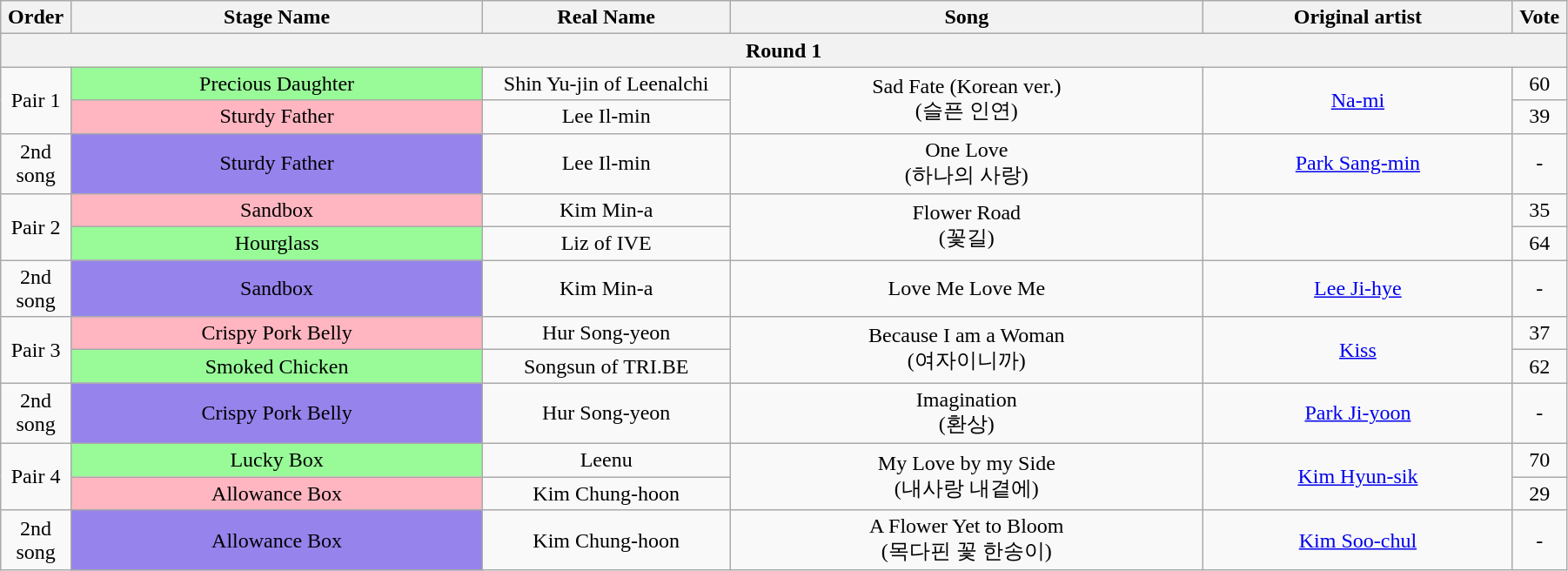<table class="wikitable" style="text-align:center; width:95%;">
<tr>
<th style="width:1%;">Order</th>
<th style="width:20%;">Stage Name</th>
<th style="width:12%;">Real Name</th>
<th style="width:23%;">Song</th>
<th style="width:15%;">Original artist</th>
<th style="width:1%;">Vote</th>
</tr>
<tr>
<th colspan=6>Round 1</th>
</tr>
<tr>
<td rowspan=2>Pair 1</td>
<td bgcolor="palegreen">Precious Daughter</td>
<td>Shin Yu-jin of Leenalchi</td>
<td rowspan=2>Sad Fate (Korean ver.)<br>(슬픈 인연)</td>
<td rowspan=2><a href='#'>Na-mi</a></td>
<td>60</td>
</tr>
<tr>
<td bgcolor="lightpink">Sturdy Father</td>
<td>Lee Il-min</td>
<td>39</td>
</tr>
<tr>
<td>2nd song</td>
<td bgcolor="#9683EC">Sturdy Father</td>
<td>Lee Il-min</td>
<td>One Love<br>(하나의 사랑)</td>
<td><a href='#'>Park Sang-min</a></td>
<td>-</td>
</tr>
<tr>
<td rowspan=2>Pair 2</td>
<td bgcolor="lightpink">Sandbox</td>
<td>Kim Min-a</td>
<td rowspan=2>Flower Road<br>(꽃길)</td>
<td rowspan=2></td>
<td>35</td>
</tr>
<tr>
<td bgcolor="palegreen">Hourglass</td>
<td>Liz of IVE</td>
<td>64</td>
</tr>
<tr>
<td>2nd song</td>
<td bgcolor="#9683EC">Sandbox</td>
<td>Kim Min-a</td>
<td>Love Me Love Me</td>
<td><a href='#'>Lee Ji-hye</a></td>
<td>-</td>
</tr>
<tr>
<td rowspan=2>Pair 3</td>
<td bgcolor="lightpink">Crispy Pork Belly</td>
<td>Hur Song-yeon</td>
<td rowspan=2>Because I am a Woman<br>(여자이니까)</td>
<td rowspan=2><a href='#'>Kiss</a></td>
<td>37</td>
</tr>
<tr>
<td bgcolor="palegreen">Smoked Chicken</td>
<td>Songsun of TRI.BE</td>
<td>62</td>
</tr>
<tr>
<td>2nd song</td>
<td bgcolor="#9683EC">Crispy Pork Belly</td>
<td>Hur Song-yeon</td>
<td>Imagination<br>(환상)</td>
<td><a href='#'>Park Ji-yoon</a></td>
<td>-</td>
</tr>
<tr>
<td rowspan=2>Pair 4</td>
<td bgcolor="palegreen">Lucky Box</td>
<td>Leenu</td>
<td rowspan=2>My Love by my Side<br>(내사랑 내곁에)</td>
<td rowspan=2><a href='#'>Kim Hyun-sik</a></td>
<td>70</td>
</tr>
<tr>
<td bgcolor="lightpink">Allowance Box</td>
<td>Kim Chung-hoon</td>
<td>29</td>
</tr>
<tr>
<td>2nd song</td>
<td bgcolor="#9683EC">Allowance Box</td>
<td>Kim Chung-hoon</td>
<td>A Flower Yet to Bloom<br>(목다핀 꽃 한송이)</td>
<td><a href='#'>Kim Soo-chul</a></td>
<td>-</td>
</tr>
</table>
